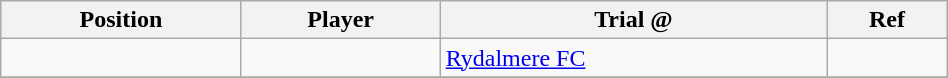<table class="wikitable sortable" style="width:50%; text-align:center; font-size:100%; text-align:left;">
<tr>
<th>Position</th>
<th>Player</th>
<th>Trial @</th>
<th>Ref</th>
</tr>
<tr>
<td></td>
<td></td>
<td> <a href='#'>Rydalmere FC</a></td>
<td></td>
</tr>
<tr>
</tr>
</table>
